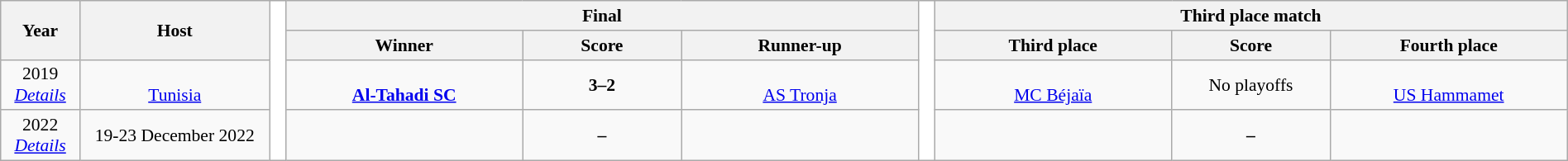<table class="wikitable" style="font-size: 90%; text-align: center; width: 100%;">
<tr>
<th rowspan="2" width="5%">Year</th>
<th rowspan="2" width="12%">Host</th>
<th rowspan="21" style="width:1%;background:#fff"></th>
<th colspan="3">Final</th>
<th rowspan="21" style="width:1%;background:#fff"></th>
<th colspan="3">Third place match</th>
</tr>
<tr>
<th width="15%">Winner</th>
<th width="10%">Score</th>
<th width="15%">Runner-up</th>
<th width="15%">Third place</th>
<th width="10%">Score</th>
<th width="15%">Fourth place</th>
</tr>
<tr>
<td>2019<br><em><a href='#'>Details</a></em></td>
<td><br><a href='#'>Tunisia</a></td>
<td><strong><br><a href='#'>Al-Tahadi SC</a></strong></td>
<td><strong>3–2</strong></td>
<td><br><a href='#'>AS Tronja</a></td>
<td><br><a href='#'>MC Béjaïa</a></td>
<td><span>No playoffs</span></td>
<td><br><a href='#'>US Hammamet</a></td>
</tr>
<tr>
<td>2022<br><em><a href='#'>Details</a></em></td>
<td>19-23 December 2022</td>
<td></td>
<td><strong>–</strong></td>
<td></td>
<td></td>
<td><strong>–</strong></td>
<td></td>
</tr>
</table>
